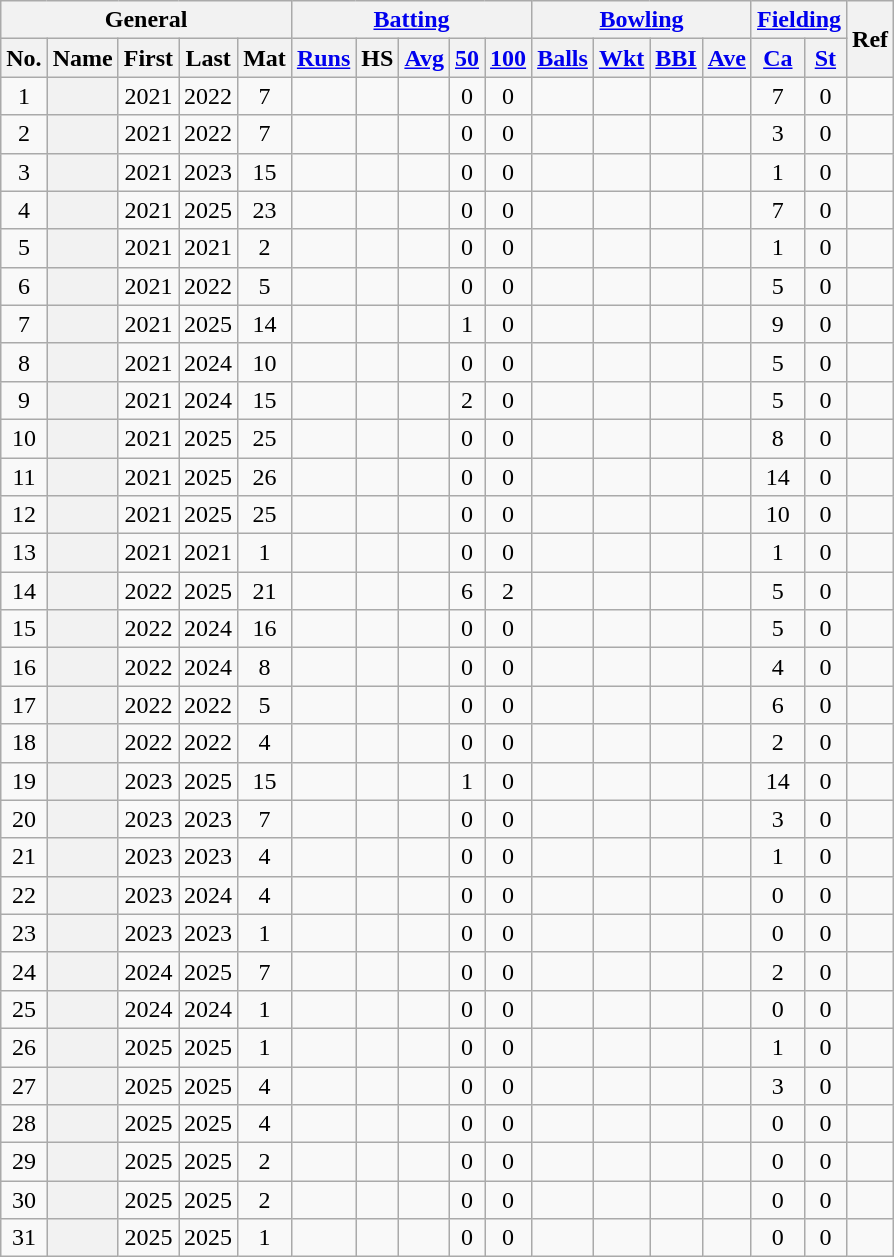<table class="wikitable plainrowheaders sortable">
<tr align="center">
<th scope="col" colspan=5 class="unsortable">General</th>
<th scope="col" colspan=5 class="unsortable"><a href='#'>Batting</a></th>
<th scope="col" colspan=4 class="unsortable"><a href='#'>Bowling</a></th>
<th scope="col" colspan=2 class="unsortable"><a href='#'>Fielding</a></th>
<th scope="col" rowspan=2 class="unsortable">Ref</th>
</tr>
<tr align="center">
<th scope="col">No.</th>
<th scope="col">Name</th>
<th scope="col">First</th>
<th scope="col">Last</th>
<th scope="col">Mat</th>
<th scope="col"><a href='#'>Runs</a></th>
<th scope="col">HS</th>
<th scope="col"><a href='#'>Avg</a></th>
<th scope="col"><a href='#'>50</a></th>
<th scope="col"><a href='#'>100</a></th>
<th scope="col"><a href='#'>Balls</a></th>
<th scope="col"><a href='#'>Wkt</a></th>
<th scope="col"><a href='#'>BBI</a></th>
<th scope="col"><a href='#'>Ave</a></th>
<th scope="col"><a href='#'>Ca</a></th>
<th scope="col"><a href='#'>St</a></th>
</tr>
<tr align="center">
<td>1</td>
<th scope="row" align="left"></th>
<td>2021</td>
<td>2022</td>
<td>7</td>
<td></td>
<td></td>
<td></td>
<td>0</td>
<td>0</td>
<td></td>
<td></td>
<td></td>
<td></td>
<td>7</td>
<td>0</td>
<td></td>
</tr>
<tr align="center">
<td>2</td>
<th scope="row" align="left"></th>
<td>2021</td>
<td>2022</td>
<td>7</td>
<td></td>
<td></td>
<td></td>
<td>0</td>
<td>0</td>
<td></td>
<td></td>
<td></td>
<td></td>
<td>3</td>
<td>0</td>
<td></td>
</tr>
<tr align="center">
<td>3</td>
<th scope="row" align="left"></th>
<td>2021</td>
<td>2023</td>
<td>15</td>
<td></td>
<td></td>
<td></td>
<td>0</td>
<td>0</td>
<td></td>
<td></td>
<td></td>
<td></td>
<td>1</td>
<td>0</td>
<td></td>
</tr>
<tr align="center">
<td>4</td>
<th scope="row" align="left"></th>
<td>2021</td>
<td>2025</td>
<td>23</td>
<td></td>
<td></td>
<td></td>
<td>0</td>
<td>0</td>
<td></td>
<td></td>
<td></td>
<td></td>
<td>7</td>
<td>0</td>
<td></td>
</tr>
<tr align="center">
<td>5</td>
<th scope="row" align="left"></th>
<td>2021</td>
<td>2021</td>
<td>2</td>
<td></td>
<td></td>
<td></td>
<td>0</td>
<td>0</td>
<td></td>
<td></td>
<td></td>
<td></td>
<td>1</td>
<td>0</td>
<td></td>
</tr>
<tr align="center">
<td>6</td>
<th scope="row" align="left"></th>
<td>2021</td>
<td>2022</td>
<td>5</td>
<td></td>
<td></td>
<td></td>
<td>0</td>
<td>0</td>
<td></td>
<td></td>
<td></td>
<td></td>
<td>5</td>
<td>0</td>
<td></td>
</tr>
<tr align="center">
<td>7</td>
<th scope="row" align="left"></th>
<td>2021</td>
<td>2025</td>
<td>14</td>
<td></td>
<td></td>
<td></td>
<td>1</td>
<td>0</td>
<td></td>
<td></td>
<td></td>
<td></td>
<td>9</td>
<td>0</td>
<td></td>
</tr>
<tr align="center">
<td>8</td>
<th scope="row" align="left"></th>
<td>2021</td>
<td>2024</td>
<td>10</td>
<td></td>
<td></td>
<td></td>
<td>0</td>
<td>0</td>
<td></td>
<td></td>
<td></td>
<td></td>
<td>5</td>
<td>0</td>
<td></td>
</tr>
<tr align="center">
<td>9</td>
<th scope="row" align="left"></th>
<td>2021</td>
<td>2024</td>
<td>15</td>
<td></td>
<td></td>
<td></td>
<td>2</td>
<td>0</td>
<td></td>
<td></td>
<td></td>
<td></td>
<td>5</td>
<td>0</td>
<td></td>
</tr>
<tr align="center">
<td>10</td>
<th scope="row" align="left"></th>
<td>2021</td>
<td>2025</td>
<td>25</td>
<td></td>
<td></td>
<td></td>
<td>0</td>
<td>0</td>
<td></td>
<td></td>
<td></td>
<td></td>
<td>8</td>
<td>0</td>
<td></td>
</tr>
<tr align="center">
<td>11</td>
<th scope="row" align="left"></th>
<td>2021</td>
<td>2025</td>
<td>26</td>
<td></td>
<td></td>
<td></td>
<td>0</td>
<td>0</td>
<td></td>
<td></td>
<td></td>
<td></td>
<td>14</td>
<td>0</td>
<td></td>
</tr>
<tr align="center">
<td>12</td>
<th scope="row" align="left"></th>
<td>2021</td>
<td>2025</td>
<td>25</td>
<td></td>
<td></td>
<td></td>
<td>0</td>
<td>0</td>
<td></td>
<td></td>
<td></td>
<td></td>
<td>10</td>
<td>0</td>
<td></td>
</tr>
<tr align="center">
<td>13</td>
<th scope="row" align="left"></th>
<td>2021</td>
<td>2021</td>
<td>1</td>
<td></td>
<td></td>
<td></td>
<td>0</td>
<td>0</td>
<td></td>
<td></td>
<td></td>
<td></td>
<td>1</td>
<td>0</td>
<td></td>
</tr>
<tr align="center">
<td>14</td>
<th scope="row" align="left"></th>
<td>2022</td>
<td>2025</td>
<td>21</td>
<td></td>
<td></td>
<td></td>
<td>6</td>
<td>2</td>
<td></td>
<td></td>
<td></td>
<td></td>
<td>5</td>
<td>0</td>
<td></td>
</tr>
<tr align="center">
<td>15</td>
<th scope="row" align="left"></th>
<td>2022</td>
<td>2024</td>
<td>16</td>
<td></td>
<td></td>
<td></td>
<td>0</td>
<td>0</td>
<td></td>
<td></td>
<td></td>
<td></td>
<td>5</td>
<td>0</td>
<td></td>
</tr>
<tr align="center">
<td>16</td>
<th scope="row" align="left"></th>
<td>2022</td>
<td>2024</td>
<td>8</td>
<td></td>
<td></td>
<td></td>
<td>0</td>
<td>0</td>
<td></td>
<td></td>
<td></td>
<td></td>
<td>4</td>
<td>0</td>
<td></td>
</tr>
<tr align="center">
<td>17</td>
<th scope="row" align="left"></th>
<td>2022</td>
<td>2022</td>
<td>5</td>
<td></td>
<td></td>
<td></td>
<td>0</td>
<td>0</td>
<td></td>
<td></td>
<td></td>
<td></td>
<td>6</td>
<td>0</td>
<td></td>
</tr>
<tr align="center">
<td>18</td>
<th scope="row" align="left"></th>
<td>2022</td>
<td>2022</td>
<td>4</td>
<td></td>
<td></td>
<td></td>
<td>0</td>
<td>0</td>
<td></td>
<td></td>
<td></td>
<td></td>
<td>2</td>
<td>0</td>
<td></td>
</tr>
<tr align="center">
<td>19</td>
<th scope="row" align="left"></th>
<td>2023</td>
<td>2025</td>
<td>15</td>
<td></td>
<td></td>
<td></td>
<td>1</td>
<td>0</td>
<td></td>
<td></td>
<td></td>
<td></td>
<td>14</td>
<td>0</td>
<td></td>
</tr>
<tr align="center">
<td>20</td>
<th scope="row" align="left"></th>
<td>2023</td>
<td>2023</td>
<td>7</td>
<td></td>
<td></td>
<td></td>
<td>0</td>
<td>0</td>
<td></td>
<td></td>
<td></td>
<td></td>
<td>3</td>
<td>0</td>
<td></td>
</tr>
<tr align="center">
<td>21</td>
<th scope="row" align="left"></th>
<td>2023</td>
<td>2023</td>
<td>4</td>
<td></td>
<td></td>
<td></td>
<td>0</td>
<td>0</td>
<td></td>
<td></td>
<td></td>
<td></td>
<td>1</td>
<td>0</td>
<td></td>
</tr>
<tr align="center">
<td>22</td>
<th scope="row" align="left"></th>
<td>2023</td>
<td>2024</td>
<td>4</td>
<td></td>
<td></td>
<td></td>
<td>0</td>
<td>0</td>
<td></td>
<td></td>
<td></td>
<td></td>
<td>0</td>
<td>0</td>
<td></td>
</tr>
<tr align="center">
<td>23</td>
<th scope="row" align="left"></th>
<td>2023</td>
<td>2023</td>
<td>1</td>
<td></td>
<td></td>
<td></td>
<td>0</td>
<td>0</td>
<td></td>
<td></td>
<td></td>
<td></td>
<td>0</td>
<td>0</td>
<td></td>
</tr>
<tr align="center">
<td>24</td>
<th scope="row" align="left"></th>
<td>2024</td>
<td>2025</td>
<td>7</td>
<td></td>
<td></td>
<td></td>
<td>0</td>
<td>0</td>
<td></td>
<td></td>
<td></td>
<td></td>
<td>2</td>
<td>0</td>
<td></td>
</tr>
<tr align="center">
<td>25</td>
<th scope="row" align="left"></th>
<td>2024</td>
<td>2024</td>
<td>1</td>
<td></td>
<td></td>
<td></td>
<td>0</td>
<td>0</td>
<td></td>
<td></td>
<td></td>
<td></td>
<td>0</td>
<td>0</td>
<td></td>
</tr>
<tr align="center">
<td>26</td>
<th scope="row" align="left"></th>
<td>2025</td>
<td>2025</td>
<td>1</td>
<td></td>
<td></td>
<td></td>
<td>0</td>
<td>0</td>
<td></td>
<td></td>
<td></td>
<td></td>
<td>1</td>
<td>0</td>
<td></td>
</tr>
<tr align="center">
<td>27</td>
<th scope="row" align="left"></th>
<td>2025</td>
<td>2025</td>
<td>4</td>
<td></td>
<td></td>
<td></td>
<td>0</td>
<td>0</td>
<td></td>
<td></td>
<td></td>
<td></td>
<td>3</td>
<td>0</td>
<td></td>
</tr>
<tr align="center">
<td>28</td>
<th scope="row" align="left"></th>
<td>2025</td>
<td>2025</td>
<td>4</td>
<td></td>
<td></td>
<td></td>
<td>0</td>
<td>0</td>
<td></td>
<td></td>
<td></td>
<td></td>
<td>0</td>
<td>0</td>
<td></td>
</tr>
<tr align="center">
<td>29</td>
<th scope="row" align="left"></th>
<td>2025</td>
<td>2025</td>
<td>2</td>
<td></td>
<td></td>
<td></td>
<td>0</td>
<td>0</td>
<td></td>
<td></td>
<td></td>
<td></td>
<td>0</td>
<td>0</td>
<td></td>
</tr>
<tr align="center">
<td>30</td>
<th scope="row" align="left"></th>
<td>2025</td>
<td>2025</td>
<td>2</td>
<td></td>
<td></td>
<td></td>
<td>0</td>
<td>0</td>
<td></td>
<td></td>
<td></td>
<td></td>
<td>0</td>
<td>0</td>
<td></td>
</tr>
<tr align="center">
<td>31</td>
<th scope="row" align="left"></th>
<td>2025</td>
<td>2025</td>
<td>1</td>
<td></td>
<td></td>
<td></td>
<td>0</td>
<td>0</td>
<td></td>
<td></td>
<td></td>
<td></td>
<td>0</td>
<td>0</td>
<td></td>
</tr>
</table>
